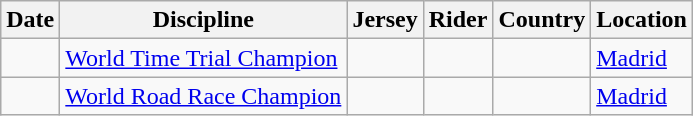<table class="wikitable">
<tr>
<th>Date</th>
<th>Discipline</th>
<th>Jersey</th>
<th>Rider</th>
<th>Country</th>
<th>Location</th>
</tr>
<tr>
<td></td>
<td><a href='#'>World Time Trial Champion</a></td>
<td></td>
<td></td>
<td></td>
<td><a href='#'>Madrid</a></td>
</tr>
<tr>
<td></td>
<td><a href='#'>World Road Race Champion</a></td>
<td></td>
<td></td>
<td></td>
<td><a href='#'>Madrid</a></td>
</tr>
</table>
